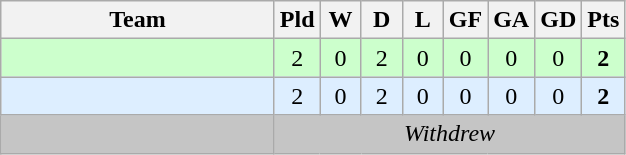<table class="wikitable" style="text-align:center;">
<tr>
<th width=175>Team</th>
<th width=20 abbr="Played">Pld</th>
<th width=20 abbr="Won">W</th>
<th width=20 abbr="Drawn">D</th>
<th width=20 abbr="Lost">L</th>
<th width=20 abbr="Goals for">GF</th>
<th width=20 abbr="Goals against">GA</th>
<th width=20 abbr="Goal difference">GD</th>
<th width=20 abbr="Points">Pts</th>
</tr>
<tr bgcolor=#ccffcc>
<td align=left></td>
<td>2</td>
<td>0</td>
<td>2</td>
<td>0</td>
<td>0</td>
<td>0</td>
<td>0</td>
<td><strong>2</strong></td>
</tr>
<tr bgcolor=#ddeeff>
<td align=left></td>
<td>2</td>
<td>0</td>
<td>2</td>
<td>0</td>
<td>0</td>
<td>0</td>
<td>0</td>
<td><strong>2</strong></td>
</tr>
<tr style="background:#c5c5c5;">
<td align=left></td>
<td colspan=8><em>Withdrew</em></td>
</tr>
</table>
